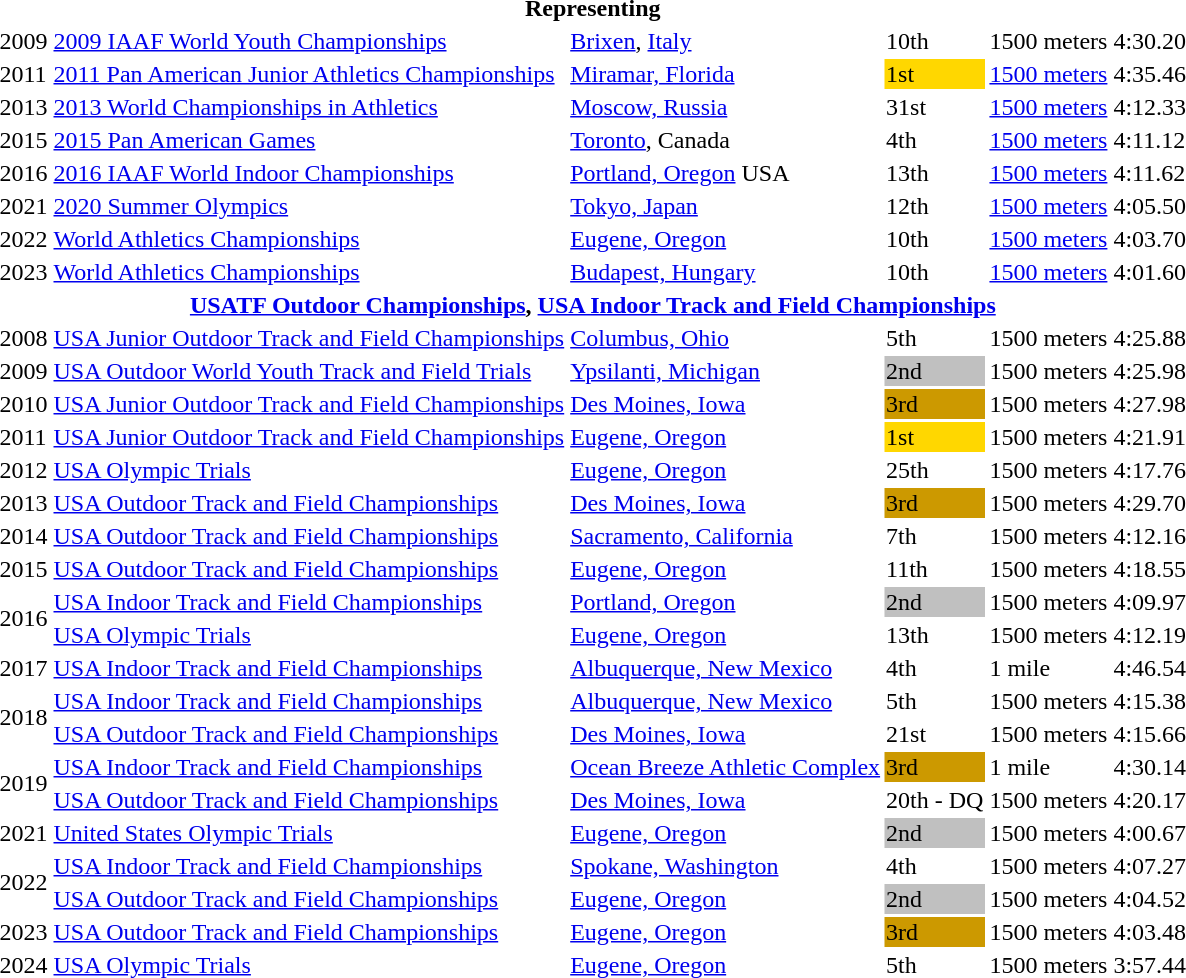<table>
<tr>
<th colspan="6">Representing </th>
</tr>
<tr>
<td>2009</td>
<td><a href='#'>2009 IAAF World Youth Championships</a></td>
<td><a href='#'>Brixen</a>, <a href='#'>Italy</a></td>
<td>10th</td>
<td>1500 meters</td>
<td>4:30.20</td>
</tr>
<tr>
<td>2011</td>
<td><a href='#'>2011 Pan American Junior Athletics Championships</a></td>
<td><a href='#'>Miramar, Florida</a></td>
<td bgcolor=gold>1st</td>
<td><a href='#'>1500 meters</a></td>
<td>4:35.46</td>
</tr>
<tr>
<td>2013</td>
<td><a href='#'>2013 World Championships in Athletics</a></td>
<td><a href='#'>Moscow, Russia</a></td>
<td>31st</td>
<td><a href='#'>1500 meters</a></td>
<td>4:12.33</td>
</tr>
<tr>
<td>2015</td>
<td><a href='#'>2015 Pan American Games</a></td>
<td><a href='#'>Toronto</a>, Canada</td>
<td>4th</td>
<td><a href='#'>1500 meters</a></td>
<td>4:11.12</td>
</tr>
<tr>
<td>2016</td>
<td><a href='#'>2016 IAAF World Indoor Championships</a></td>
<td><a href='#'>Portland, Oregon</a> USA</td>
<td>13th</td>
<td><a href='#'>1500 meters</a></td>
<td>4:11.62</td>
</tr>
<tr>
<td>2021</td>
<td><a href='#'>2020 Summer Olympics</a></td>
<td><a href='#'>Tokyo, Japan</a></td>
<td>12th</td>
<td><a href='#'>1500 meters</a></td>
<td>4:05.50</td>
</tr>
<tr>
<td>2022</td>
<td><a href='#'>World Athletics Championships</a></td>
<td><a href='#'>Eugene, Oregon</a></td>
<td>10th</td>
<td><a href='#'>1500 meters</a></td>
<td>4:03.70</td>
</tr>
<tr>
<td>2023</td>
<td><a href='#'>World Athletics Championships</a></td>
<td><a href='#'>Budapest, Hungary</a></td>
<td>10th</td>
<td><a href='#'>1500 meters</a></td>
<td>4:01.60</td>
</tr>
<tr>
<th colspan="6"><a href='#'>USATF Outdoor Championships</a>, <a href='#'>USA Indoor Track and Field Championships</a></th>
</tr>
<tr>
<td>2008</td>
<td><a href='#'>USA Junior Outdoor Track and Field Championships</a></td>
<td><a href='#'>Columbus, Ohio</a></td>
<td>5th</td>
<td>1500 meters</td>
<td>4:25.88</td>
</tr>
<tr>
<td>2009</td>
<td><a href='#'>USA Outdoor World Youth Track and Field Trials</a></td>
<td><a href='#'>Ypsilanti, Michigan</a></td>
<td style="background:silver;">2nd</td>
<td>1500 meters</td>
<td>4:25.98</td>
</tr>
<tr>
<td>2010</td>
<td><a href='#'>USA Junior Outdoor Track and Field Championships</a></td>
<td><a href='#'>Des Moines, Iowa</a></td>
<td style="background:#c90;">3rd</td>
<td>1500 meters</td>
<td>4:27.98</td>
</tr>
<tr>
<td>2011</td>
<td><a href='#'>USA Junior Outdoor Track and Field Championships</a></td>
<td><a href='#'>Eugene, Oregon</a></td>
<td bgcolor=gold>1st</td>
<td>1500 meters</td>
<td>4:21.91</td>
</tr>
<tr>
<td>2012</td>
<td><a href='#'>USA Olympic Trials</a></td>
<td><a href='#'>Eugene, Oregon</a></td>
<td>25th</td>
<td>1500 meters</td>
<td>4:17.76</td>
</tr>
<tr>
<td>2013</td>
<td><a href='#'>USA Outdoor Track and Field Championships</a></td>
<td><a href='#'>Des Moines, Iowa</a></td>
<td style="background:#c90;">3rd</td>
<td>1500 meters</td>
<td>4:29.70</td>
</tr>
<tr>
<td>2014</td>
<td><a href='#'>USA Outdoor Track and Field Championships</a></td>
<td><a href='#'>Sacramento, California</a></td>
<td>7th</td>
<td>1500 meters</td>
<td>4:12.16</td>
</tr>
<tr>
<td>2015</td>
<td><a href='#'>USA Outdoor Track and Field Championships</a></td>
<td><a href='#'>Eugene, Oregon</a></td>
<td>11th</td>
<td>1500 meters</td>
<td>4:18.55</td>
</tr>
<tr>
<td rowspan=2>2016</td>
<td><a href='#'>USA Indoor Track and Field Championships</a></td>
<td><a href='#'>Portland, Oregon</a></td>
<td style="background:silver;">2nd</td>
<td>1500 meters</td>
<td>4:09.97</td>
</tr>
<tr>
<td><a href='#'>USA Olympic Trials</a></td>
<td><a href='#'>Eugene, Oregon</a></td>
<td>13th</td>
<td>1500 meters</td>
<td>4:12.19</td>
</tr>
<tr>
<td>2017</td>
<td><a href='#'>USA Indoor Track and Field Championships</a></td>
<td><a href='#'>Albuquerque, New Mexico</a></td>
<td>4th</td>
<td>1 mile</td>
<td>4:46.54</td>
</tr>
<tr>
<td rowspan=2>2018</td>
<td><a href='#'>USA Indoor Track and Field Championships</a></td>
<td><a href='#'>Albuquerque, New Mexico</a></td>
<td>5th</td>
<td>1500 meters</td>
<td>4:15.38</td>
</tr>
<tr>
<td><a href='#'>USA Outdoor Track and Field Championships</a></td>
<td><a href='#'>Des Moines, Iowa</a></td>
<td>21st</td>
<td>1500 meters</td>
<td>4:15.66</td>
</tr>
<tr>
<td rowspan=2>2019</td>
<td><a href='#'>USA Indoor Track and Field Championships</a></td>
<td><a href='#'>Ocean Breeze Athletic Complex</a></td>
<td style="background:#c90;">3rd</td>
<td>1 mile</td>
<td>4:30.14</td>
</tr>
<tr>
<td><a href='#'>USA Outdoor Track and Field Championships</a></td>
<td><a href='#'>Des Moines, Iowa</a></td>
<td>20th - DQ</td>
<td>1500 meters</td>
<td>4:20.17</td>
</tr>
<tr>
<td>2021</td>
<td><a href='#'>United States Olympic Trials</a></td>
<td><a href='#'>Eugene, Oregon</a></td>
<td style="background:silver;">2nd</td>
<td>1500 meters</td>
<td>4:00.67</td>
</tr>
<tr>
<td rowspan=2>2022</td>
<td><a href='#'>USA Indoor Track and Field Championships</a></td>
<td><a href='#'>Spokane, Washington</a></td>
<td>4th</td>
<td>1500 meters</td>
<td>4:07.27</td>
</tr>
<tr>
<td><a href='#'>USA Outdoor Track and Field Championships</a></td>
<td><a href='#'>Eugene, Oregon</a></td>
<td style="background:silver;">2nd</td>
<td>1500 meters</td>
<td>4:04.52</td>
</tr>
<tr>
<td>2023</td>
<td><a href='#'>USA Outdoor Track and Field Championships</a></td>
<td><a href='#'>Eugene, Oregon</a></td>
<td style="background:#c90;">3rd</td>
<td>1500 meters</td>
<td>4:03.48</td>
</tr>
<tr>
<td>2024</td>
<td><a href='#'>USA Olympic Trials</a></td>
<td><a href='#'>Eugene, Oregon</a></td>
<td>5th</td>
<td>1500 meters</td>
<td>3:57.44</td>
</tr>
</table>
